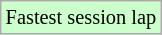<table class="wikitable sortable" style="font-size: 85%;">
<tr style="background:#ccffcc;">
<td>Fastest session lap</td>
</tr>
</table>
